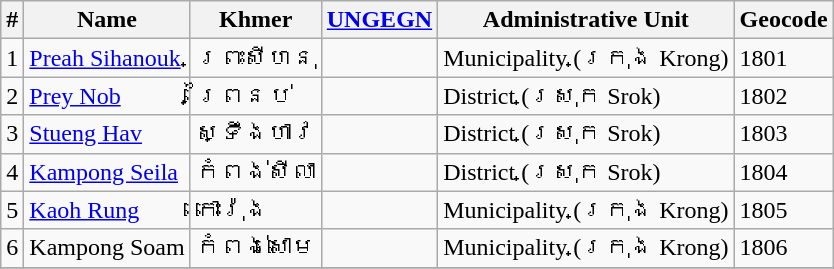<table class="wikitable sortable">
<tr>
<th>#</th>
<th>Name</th>
<th>Khmer</th>
<th><a href='#'>UNGEGN</a></th>
<th>Administrative Unit</th>
<th>Geocode</th>
</tr>
<tr>
<td>1</td>
<td><a href='#'>Preah Sihanouk</a></td>
<td>ព្រះសីហនុ</td>
<td></td>
<td>Municipality (ក្រុង Krong)</td>
<td>1801</td>
</tr>
<tr>
<td>2</td>
<td><a href='#'>Prey Nob</a></td>
<td>ព្រៃនប់</td>
<td></td>
<td>District (ស្រុក Srok)</td>
<td>1802</td>
</tr>
<tr>
<td>3</td>
<td><a href='#'>Stueng Hav</a></td>
<td>ស្ទឹងហាវ</td>
<td></td>
<td>District (ស្រុក Srok)</td>
<td>1803</td>
</tr>
<tr>
<td>4</td>
<td><a href='#'>Kampong Seila</a></td>
<td>កំពង់សីលា</td>
<td></td>
<td>District (ស្រុក Srok)</td>
<td>1804</td>
</tr>
<tr>
<td>5</td>
<td><a href='#'>Kaoh Rung</a></td>
<td>កោះរ៉ុង</td>
<td></td>
<td>Municipality (ក្រុង Krong)</td>
<td>1805</td>
</tr>
<tr>
<td>6</td>
<td>Kampong Soam</td>
<td>កំពង់សោម</td>
<td></td>
<td>Municipality (ក្រុង Krong)</td>
<td>1806</td>
</tr>
<tr>
</tr>
</table>
